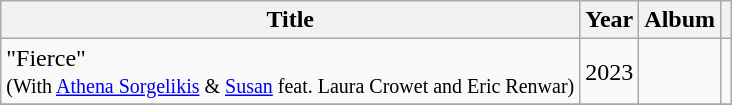<table class="wikitable plainrowheaders sortable">
<tr>
<th>Title</th>
<th>Year</th>
<th>Album</th>
<th style="text-align: center;" class="unsortable"></th>
</tr>
<tr>
<td>"Fierce"<br><small>(With <a href='#'>Athena Sorgelikis</a> & <a href='#'>Susan</a> feat. Laura Crowet and Eric Renwar)</small></td>
<td>2023</td>
<td></td>
<td></td>
</tr>
<tr>
</tr>
</table>
